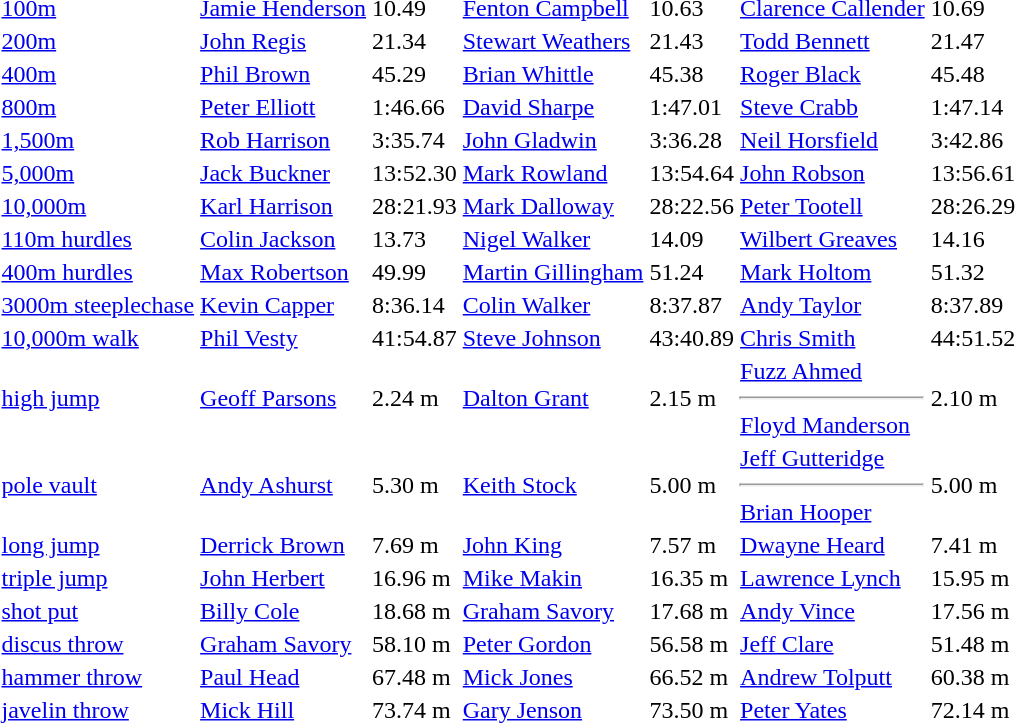<table>
<tr>
<td><a href='#'>100m</a></td>
<td> <a href='#'>Jamie Henderson</a></td>
<td>10.49</td>
<td><a href='#'>Fenton Campbell</a></td>
<td>10.63</td>
<td><a href='#'>Clarence Callender</a></td>
<td>10.69</td>
</tr>
<tr>
<td><a href='#'>200m</a></td>
<td><a href='#'>John Regis</a></td>
<td>21.34</td>
<td><a href='#'>Stewart Weathers</a></td>
<td>21.43</td>
<td><a href='#'>Todd Bennett</a></td>
<td>21.47</td>
</tr>
<tr>
<td><a href='#'>400m</a></td>
<td><a href='#'>Phil Brown</a></td>
<td>45.29</td>
<td> <a href='#'>Brian Whittle</a></td>
<td>45.38</td>
<td><a href='#'>Roger Black</a></td>
<td>45.48</td>
</tr>
<tr>
<td><a href='#'>800m</a></td>
<td><a href='#'>Peter Elliott</a></td>
<td>1:46.66</td>
<td><a href='#'>David Sharpe</a></td>
<td>1:47.01</td>
<td><a href='#'>Steve Crabb</a></td>
<td>1:47.14</td>
</tr>
<tr>
<td><a href='#'>1,500m</a></td>
<td><a href='#'>Rob Harrison</a></td>
<td>3:35.74</td>
<td><a href='#'>John Gladwin</a></td>
<td>3:36.28</td>
<td> <a href='#'>Neil Horsfield</a></td>
<td>3:42.86</td>
</tr>
<tr>
<td><a href='#'>5,000m</a></td>
<td><a href='#'>Jack Buckner</a></td>
<td>13:52.30</td>
<td><a href='#'>Mark Rowland</a></td>
<td>13:54.64</td>
<td> <a href='#'>John Robson</a></td>
<td>13:56.61</td>
</tr>
<tr>
<td><a href='#'>10,000m</a></td>
<td><a href='#'>Karl Harrison</a></td>
<td>28:21.93</td>
<td><a href='#'>Mark Dalloway</a></td>
<td>28:22.56</td>
<td><a href='#'>Peter Tootell</a></td>
<td>28:26.29</td>
</tr>
<tr>
<td><a href='#'>110m hurdles</a></td>
<td> <a href='#'>Colin Jackson</a></td>
<td>13.73</td>
<td> <a href='#'>Nigel Walker</a></td>
<td>14.09</td>
<td><a href='#'>Wilbert Greaves</a></td>
<td>14.16</td>
</tr>
<tr>
<td><a href='#'>400m hurdles</a></td>
<td><a href='#'>Max Robertson</a></td>
<td>49.99</td>
<td><a href='#'>Martin Gillingham</a></td>
<td>51.24</td>
<td><a href='#'>Mark Holtom</a></td>
<td>51.32</td>
</tr>
<tr>
<td><a href='#'>3000m steeplechase</a></td>
<td><a href='#'>Kevin Capper</a></td>
<td>8:36.14</td>
<td><a href='#'>Colin Walker</a></td>
<td>8:37.87</td>
<td><a href='#'>Andy Taylor</a></td>
<td>8:37.89</td>
</tr>
<tr>
<td><a href='#'>10,000m walk</a></td>
<td><a href='#'>Phil Vesty</a></td>
<td>41:54.87</td>
<td><a href='#'>Steve Johnson</a></td>
<td>43:40.89</td>
<td><a href='#'>Chris Smith</a></td>
<td>44:51.52</td>
</tr>
<tr>
<td><a href='#'>high jump</a></td>
<td> <a href='#'>Geoff Parsons</a></td>
<td>2.24 m</td>
<td><a href='#'>Dalton Grant</a></td>
<td>2.15 m</td>
<td><a href='#'>Fuzz Ahmed</a><hr><a href='#'>Floyd Manderson</a></td>
<td>2.10 m</td>
</tr>
<tr>
<td><a href='#'>pole vault</a></td>
<td><a href='#'>Andy Ashurst</a></td>
<td>5.30 m</td>
<td><a href='#'>Keith Stock</a></td>
<td>5.00 m</td>
<td><a href='#'>Jeff Gutteridge</a><hr><a href='#'>Brian Hooper</a></td>
<td>5.00 m</td>
</tr>
<tr>
<td><a href='#'>long jump</a></td>
<td><a href='#'>Derrick Brown</a></td>
<td>7.69 m</td>
<td><a href='#'>John King</a></td>
<td>7.57 m</td>
<td><a href='#'>Dwayne Heard</a></td>
<td>7.41 m</td>
</tr>
<tr>
<td><a href='#'>triple jump</a></td>
<td><a href='#'>John Herbert</a></td>
<td>16.96 m </td>
<td><a href='#'>Mike Makin</a></td>
<td>16.35 m</td>
<td><a href='#'>Lawrence Lynch</a></td>
<td>15.95 m </td>
</tr>
<tr>
<td><a href='#'>shot put</a></td>
<td><a href='#'>Billy Cole</a></td>
<td>18.68 m</td>
<td><a href='#'>Graham Savory</a></td>
<td>17.68 m</td>
<td><a href='#'>Andy Vince</a></td>
<td>17.56 m</td>
</tr>
<tr>
<td><a href='#'>discus throw</a></td>
<td><a href='#'>Graham Savory</a></td>
<td>58.10 m</td>
<td><a href='#'>Peter Gordon</a></td>
<td>56.58 m</td>
<td><a href='#'>Jeff Clare</a></td>
<td>51.48 m</td>
</tr>
<tr>
<td><a href='#'>hammer throw</a></td>
<td><a href='#'>Paul Head</a></td>
<td>67.48 m</td>
<td><a href='#'>Mick Jones</a></td>
<td>66.52 m</td>
<td><a href='#'>Andrew Tolputt</a></td>
<td>60.38 m</td>
</tr>
<tr>
<td><a href='#'>javelin throw</a></td>
<td><a href='#'>Mick Hill</a></td>
<td>73.74 m</td>
<td><a href='#'>Gary Jenson</a></td>
<td>73.50 m</td>
<td><a href='#'>Peter Yates</a></td>
<td>72.14 m</td>
</tr>
</table>
